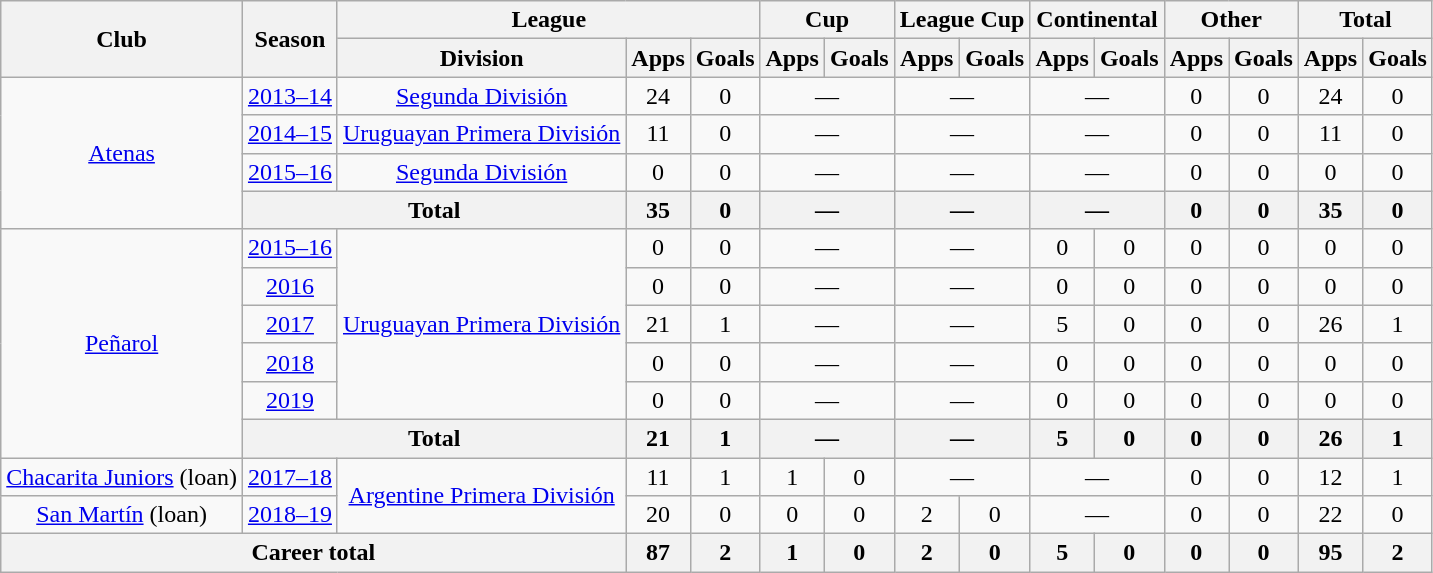<table class="wikitable" style="text-align:center">
<tr>
<th rowspan="2">Club</th>
<th rowspan="2">Season</th>
<th colspan="3">League</th>
<th colspan="2">Cup</th>
<th colspan="2">League Cup</th>
<th colspan="2">Continental</th>
<th colspan="2">Other</th>
<th colspan="2">Total</th>
</tr>
<tr>
<th>Division</th>
<th>Apps</th>
<th>Goals</th>
<th>Apps</th>
<th>Goals</th>
<th>Apps</th>
<th>Goals</th>
<th>Apps</th>
<th>Goals</th>
<th>Apps</th>
<th>Goals</th>
<th>Apps</th>
<th>Goals</th>
</tr>
<tr>
<td rowspan="4"><a href='#'>Atenas</a></td>
<td><a href='#'>2013–14</a></td>
<td rowspan="1"><a href='#'>Segunda División</a></td>
<td>24</td>
<td>0</td>
<td colspan="2">—</td>
<td colspan="2">—</td>
<td colspan="2">—</td>
<td>0</td>
<td>0</td>
<td>24</td>
<td>0</td>
</tr>
<tr>
<td><a href='#'>2014–15</a></td>
<td rowspan="1"><a href='#'>Uruguayan Primera División</a></td>
<td>11</td>
<td>0</td>
<td colspan="2">—</td>
<td colspan="2">—</td>
<td colspan="2">—</td>
<td>0</td>
<td>0</td>
<td>11</td>
<td>0</td>
</tr>
<tr>
<td><a href='#'>2015–16</a></td>
<td rowspan="1"><a href='#'>Segunda División</a></td>
<td>0</td>
<td>0</td>
<td colspan="2">—</td>
<td colspan="2">—</td>
<td colspan="2">—</td>
<td>0</td>
<td>0</td>
<td>0</td>
<td>0</td>
</tr>
<tr>
<th colspan="2">Total</th>
<th>35</th>
<th>0</th>
<th colspan="2">—</th>
<th colspan="2">—</th>
<th colspan="2">—</th>
<th>0</th>
<th>0</th>
<th>35</th>
<th>0</th>
</tr>
<tr>
<td rowspan="6"><a href='#'>Peñarol</a></td>
<td><a href='#'>2015–16</a></td>
<td rowspan="5"><a href='#'>Uruguayan Primera División</a></td>
<td>0</td>
<td>0</td>
<td colspan="2">—</td>
<td colspan="2">—</td>
<td>0</td>
<td>0</td>
<td>0</td>
<td>0</td>
<td>0</td>
<td>0</td>
</tr>
<tr>
<td><a href='#'>2016</a></td>
<td>0</td>
<td>0</td>
<td colspan="2">—</td>
<td colspan="2">—</td>
<td>0</td>
<td>0</td>
<td>0</td>
<td>0</td>
<td>0</td>
<td>0</td>
</tr>
<tr>
<td><a href='#'>2017</a></td>
<td>21</td>
<td>1</td>
<td colspan="2">—</td>
<td colspan="2">—</td>
<td>5</td>
<td>0</td>
<td>0</td>
<td>0</td>
<td>26</td>
<td>1</td>
</tr>
<tr>
<td><a href='#'>2018</a></td>
<td>0</td>
<td>0</td>
<td colspan="2">—</td>
<td colspan="2">—</td>
<td>0</td>
<td>0</td>
<td>0</td>
<td>0</td>
<td>0</td>
<td>0</td>
</tr>
<tr>
<td><a href='#'>2019</a></td>
<td>0</td>
<td>0</td>
<td colspan="2">—</td>
<td colspan="2">—</td>
<td>0</td>
<td>0</td>
<td>0</td>
<td>0</td>
<td>0</td>
<td>0</td>
</tr>
<tr>
<th colspan="2">Total</th>
<th>21</th>
<th>1</th>
<th colspan="2">—</th>
<th colspan="2">—</th>
<th>5</th>
<th>0</th>
<th>0</th>
<th>0</th>
<th>26</th>
<th>1</th>
</tr>
<tr>
<td rowspan="1"><a href='#'>Chacarita Juniors</a> (loan)</td>
<td><a href='#'>2017–18</a></td>
<td rowspan="2"><a href='#'>Argentine Primera División</a></td>
<td>11</td>
<td>1</td>
<td>1</td>
<td>0</td>
<td colspan="2">—</td>
<td colspan="2">—</td>
<td>0</td>
<td>0</td>
<td>12</td>
<td>1</td>
</tr>
<tr>
<td rowspan="1"><a href='#'>San Martín</a> (loan)</td>
<td><a href='#'>2018–19</a></td>
<td>20</td>
<td>0</td>
<td>0</td>
<td>0</td>
<td>2</td>
<td>0</td>
<td colspan="2">—</td>
<td>0</td>
<td>0</td>
<td>22</td>
<td>0</td>
</tr>
<tr>
<th colspan="3">Career total</th>
<th>87</th>
<th>2</th>
<th>1</th>
<th>0</th>
<th>2</th>
<th>0</th>
<th>5</th>
<th>0</th>
<th>0</th>
<th>0</th>
<th>95</th>
<th>2</th>
</tr>
</table>
